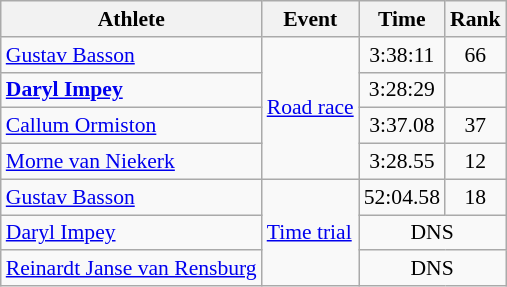<table class=wikitable style="font-size:90%;">
<tr>
<th>Athlete</th>
<th>Event</th>
<th>Time</th>
<th>Rank</th>
</tr>
<tr align=center>
<td align=left><a href='#'>Gustav Basson</a></td>
<td align=left rowspan=4><a href='#'>Road race</a></td>
<td>3:38:11</td>
<td>66</td>
</tr>
<tr align=center>
<td align=left><strong><a href='#'>Daryl Impey</a></strong></td>
<td>3:28:29</td>
<td></td>
</tr>
<tr align=center>
<td align=left><a href='#'>Callum Ormiston</a></td>
<td>3:37.08</td>
<td>37</td>
</tr>
<tr align=center>
<td align=left><a href='#'>Morne van Niekerk</a></td>
<td>3:28.55</td>
<td>12</td>
</tr>
<tr align=center>
<td align=left><a href='#'>Gustav Basson</a></td>
<td align=left rowspan=3><a href='#'>Time trial</a></td>
<td>52:04.58</td>
<td>18</td>
</tr>
<tr align=center>
<td align=left><a href='#'>Daryl Impey</a></td>
<td colspan=2>DNS</td>
</tr>
<tr align=center>
<td align=left><a href='#'>Reinardt Janse van Rensburg</a></td>
<td colspan=2>DNS</td>
</tr>
</table>
